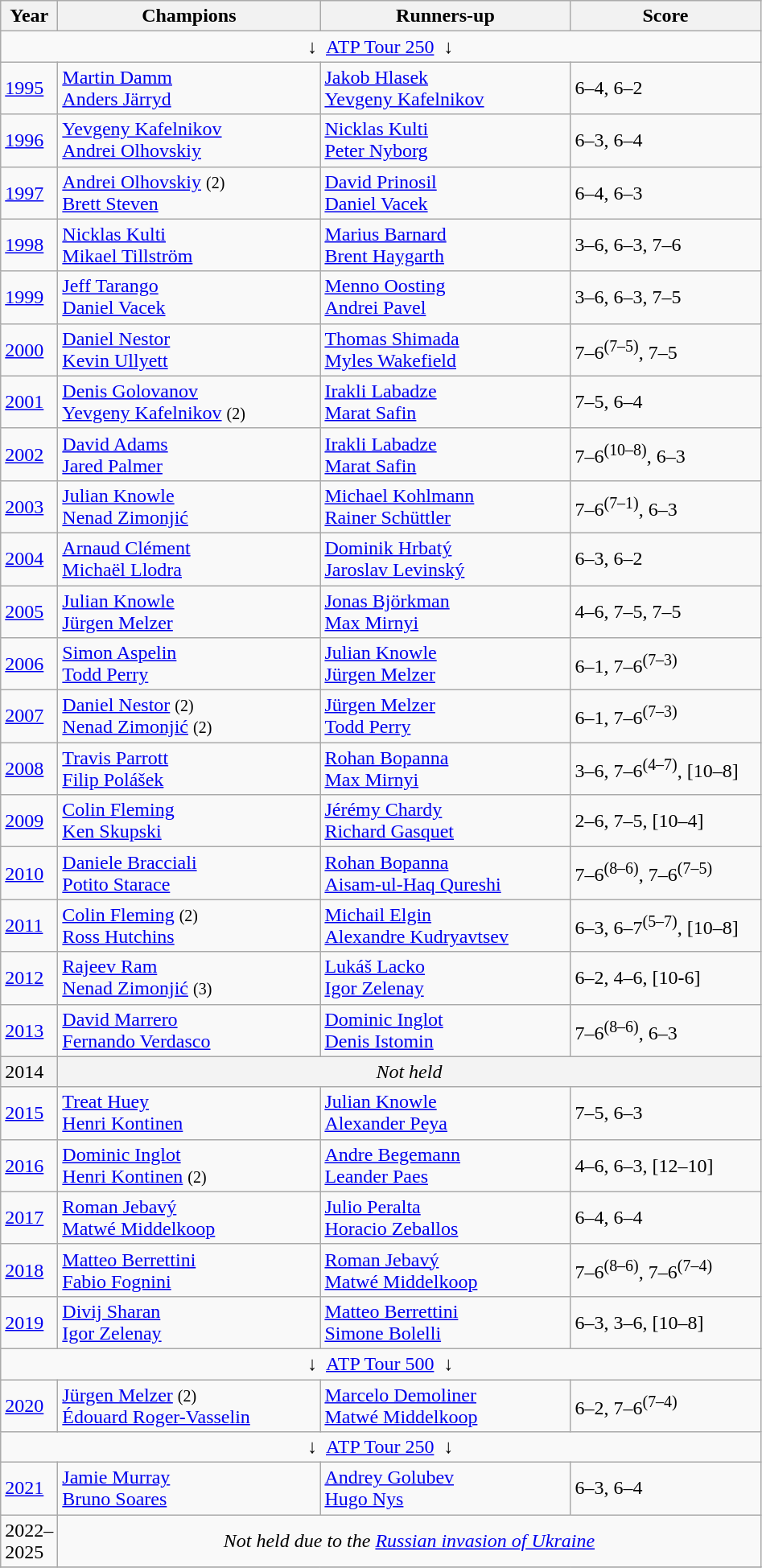<table class="wikitable">
<tr>
<th>Year</th>
<th width="210">Champions</th>
<th width="200">Runners-up</th>
<th width="150">Score</th>
</tr>
<tr>
<td colspan=4 align=center>↓  <a href='#'>ATP Tour 250</a>  ↓</td>
</tr>
<tr>
<td><a href='#'>1995</a></td>
<td> <a href='#'>Martin Damm</a><br> <a href='#'>Anders Järryd</a></td>
<td> <a href='#'>Jakob Hlasek</a><br> <a href='#'>Yevgeny Kafelnikov</a></td>
<td>6–4, 6–2</td>
</tr>
<tr>
<td><a href='#'>1996</a></td>
<td> <a href='#'>Yevgeny Kafelnikov</a><br> <a href='#'>Andrei Olhovskiy</a></td>
<td> <a href='#'>Nicklas Kulti</a><br> <a href='#'>Peter Nyborg</a></td>
<td>6–3, 6–4</td>
</tr>
<tr>
<td><a href='#'>1997</a></td>
<td> <a href='#'>Andrei Olhovskiy</a> <small>(2)</small><br> <a href='#'>Brett Steven</a></td>
<td> <a href='#'>David Prinosil</a><br> <a href='#'>Daniel Vacek</a></td>
<td>6–4, 6–3</td>
</tr>
<tr>
<td><a href='#'>1998</a></td>
<td> <a href='#'>Nicklas Kulti</a><br> <a href='#'>Mikael Tillström</a></td>
<td> <a href='#'>Marius Barnard</a><br> <a href='#'>Brent Haygarth</a></td>
<td>3–6, 6–3, 7–6</td>
</tr>
<tr>
<td><a href='#'>1999</a></td>
<td> <a href='#'>Jeff Tarango</a><br> <a href='#'>Daniel Vacek</a></td>
<td> <a href='#'>Menno Oosting</a><br> <a href='#'>Andrei Pavel</a></td>
<td>3–6, 6–3, 7–5</td>
</tr>
<tr>
<td><a href='#'>2000</a></td>
<td> <a href='#'>Daniel Nestor</a><br>  <a href='#'>Kevin Ullyett</a></td>
<td> <a href='#'>Thomas Shimada</a><br> <a href='#'>Myles Wakefield</a></td>
<td>7–6<sup>(7–5)</sup>, 7–5</td>
</tr>
<tr>
<td><a href='#'>2001</a></td>
<td> <a href='#'>Denis Golovanov</a><br> <a href='#'>Yevgeny Kafelnikov</a> <small>(2)</small></td>
<td> <a href='#'>Irakli Labadze</a><br> <a href='#'>Marat Safin</a></td>
<td>7–5, 6–4</td>
</tr>
<tr>
<td><a href='#'>2002</a></td>
<td> <a href='#'>David Adams</a><br> <a href='#'>Jared Palmer</a></td>
<td> <a href='#'>Irakli Labadze</a><br> <a href='#'>Marat Safin</a></td>
<td>7–6<sup>(10–8)</sup>, 6–3</td>
</tr>
<tr>
<td><a href='#'>2003</a></td>
<td> <a href='#'>Julian Knowle</a><br> <a href='#'>Nenad Zimonjić</a></td>
<td> <a href='#'>Michael Kohlmann</a><br> <a href='#'>Rainer Schüttler</a></td>
<td>7–6<sup>(7–1)</sup>, 6–3</td>
</tr>
<tr>
<td><a href='#'>2004</a></td>
<td> <a href='#'>Arnaud Clément</a><br> <a href='#'>Michaël Llodra</a></td>
<td> <a href='#'>Dominik Hrbatý</a><br> <a href='#'>Jaroslav Levinský</a></td>
<td>6–3, 6–2</td>
</tr>
<tr>
<td><a href='#'>2005</a></td>
<td> <a href='#'>Julian Knowle</a><br>  <a href='#'>Jürgen Melzer</a></td>
<td> <a href='#'>Jonas Björkman</a><br> <a href='#'>Max Mirnyi</a></td>
<td>4–6, 7–5, 7–5</td>
</tr>
<tr>
<td><a href='#'>2006</a></td>
<td> <a href='#'>Simon Aspelin</a><br> <a href='#'>Todd Perry</a></td>
<td> <a href='#'>Julian Knowle</a><br> <a href='#'>Jürgen Melzer</a></td>
<td>6–1, 7–6<sup>(7–3)</sup></td>
</tr>
<tr>
<td><a href='#'>2007</a></td>
<td> <a href='#'>Daniel Nestor</a> <small>(2)</small><br> <a href='#'>Nenad Zimonjić</a> <small>(2)</small></td>
<td> <a href='#'>Jürgen Melzer</a><br> <a href='#'>Todd Perry</a></td>
<td>6–1, 7–6<sup>(7–3)</sup></td>
</tr>
<tr>
<td><a href='#'>2008</a></td>
<td> <a href='#'>Travis Parrott</a><br> <a href='#'>Filip Polášek</a></td>
<td> <a href='#'>Rohan Bopanna</a><br> <a href='#'>Max Mirnyi</a></td>
<td>3–6, 7–6<sup>(4–7)</sup>, [10–8]</td>
</tr>
<tr>
<td><a href='#'>2009</a></td>
<td> <a href='#'>Colin Fleming</a> <br> <a href='#'>Ken Skupski</a></td>
<td> <a href='#'>Jérémy Chardy</a> <br> <a href='#'>Richard Gasquet</a></td>
<td>2–6, 7–5, [10–4]</td>
</tr>
<tr>
<td><a href='#'>2010</a></td>
<td> <a href='#'>Daniele Bracciali</a> <br> <a href='#'>Potito Starace</a></td>
<td> <a href='#'>Rohan Bopanna</a> <br> <a href='#'>Aisam-ul-Haq Qureshi</a></td>
<td>7–6<sup>(8–6)</sup>, 7–6<sup>(7–5)</sup></td>
</tr>
<tr>
<td><a href='#'>2011</a></td>
<td> <a href='#'>Colin Fleming</a> <small>(2)</small><br> <a href='#'>Ross Hutchins</a></td>
<td> <a href='#'>Michail Elgin</a> <br> <a href='#'>Alexandre Kudryavtsev</a></td>
<td>6–3, 6–7<sup>(5–7)</sup>, [10–8]</td>
</tr>
<tr>
<td><a href='#'>2012</a></td>
<td> <a href='#'>Rajeev Ram</a> <br> <a href='#'>Nenad Zimonjić</a> <small>(3)</small></td>
<td> <a href='#'>Lukáš Lacko</a> <br> <a href='#'>Igor Zelenay</a></td>
<td>6–2, 4–6, [10-6]</td>
</tr>
<tr>
<td><a href='#'>2013</a></td>
<td> <a href='#'>David Marrero</a> <br> <a href='#'>Fernando Verdasco</a></td>
<td> <a href='#'>Dominic Inglot</a> <br> <a href='#'>Denis Istomin</a></td>
<td>7–6<sup>(8–6)</sup>, 6–3</td>
</tr>
<tr bgcolor="#f3f3f3">
<td>2014</td>
<td rowspan="1" colspan="3" align="center"><em>Not held</em></td>
</tr>
<tr>
<td><a href='#'>2015</a></td>
<td> <a href='#'>Treat Huey</a> <br> <a href='#'>Henri Kontinen</a></td>
<td> <a href='#'>Julian Knowle</a> <br> <a href='#'>Alexander Peya</a></td>
<td>7–5, 6–3</td>
</tr>
<tr>
<td><a href='#'>2016</a></td>
<td> <a href='#'>Dominic Inglot</a> <br> <a href='#'>Henri Kontinen</a> <small>(2)</small></td>
<td> <a href='#'>Andre Begemann</a> <br> <a href='#'>Leander Paes</a></td>
<td>4–6, 6–3, [12–10]</td>
</tr>
<tr>
<td><a href='#'>2017</a></td>
<td> <a href='#'>Roman Jebavý</a><br> <a href='#'>Matwé Middelkoop</a></td>
<td> <a href='#'>Julio Peralta</a><br> <a href='#'>Horacio Zeballos</a></td>
<td>6–4, 6–4</td>
</tr>
<tr>
<td><a href='#'>2018</a></td>
<td> <a href='#'>Matteo Berrettini</a><br> <a href='#'>Fabio Fognini</a></td>
<td> <a href='#'>Roman Jebavý</a><br> <a href='#'>Matwé Middelkoop</a></td>
<td>7–6<sup>(8–6)</sup>, 7–6<sup>(7–4)</sup></td>
</tr>
<tr>
<td><a href='#'>2019</a></td>
<td> <a href='#'>Divij Sharan</a><br> <a href='#'>Igor Zelenay</a></td>
<td> <a href='#'>Matteo Berrettini</a><br> <a href='#'>Simone Bolelli</a></td>
<td>6–3, 3–6, [10–8]</td>
</tr>
<tr>
<td colspan=4 align=center>↓  <a href='#'>ATP Tour 500</a>  ↓</td>
</tr>
<tr>
<td><a href='#'>2020</a></td>
<td> <a href='#'>Jürgen Melzer</a> <small>(2)</small><br> <a href='#'>Édouard Roger-Vasselin</a></td>
<td> <a href='#'>Marcelo Demoliner</a><br> <a href='#'>Matwé Middelkoop</a></td>
<td>6–2, 7–6<sup>(7–4)</sup></td>
</tr>
<tr>
<td colspan=4 align=center>↓  <a href='#'>ATP Tour 250</a>  ↓</td>
</tr>
<tr>
<td><a href='#'>2021</a></td>
<td> <a href='#'>Jamie Murray</a><br> <a href='#'>Bruno Soares</a></td>
<td> <a href='#'>Andrey Golubev</a><br> <a href='#'>Hugo Nys</a></td>
<td>6–3, 6–4</td>
</tr>
<tr>
<td>2022–<br>2025</td>
<td colspan=3 align=center><em>Not held due to the <a href='#'>Russian invasion of Ukraine</a></em></td>
</tr>
<tr>
</tr>
</table>
